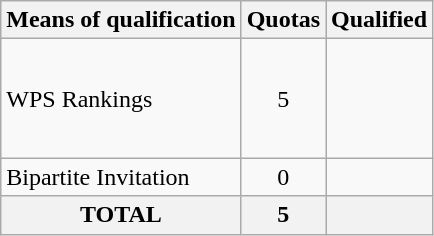<table class = "wikitable">
<tr>
<th>Means of qualification</th>
<th>Quotas</th>
<th>Qualified</th>
</tr>
<tr>
<td>WPS Rankings</td>
<td align="center">5</td>
<td><br><br><br><br></td>
</tr>
<tr>
<td>Bipartite Invitation</td>
<td align="center">0</td>
<td></td>
</tr>
<tr>
<th>TOTAL</th>
<th>5</th>
<th></th>
</tr>
</table>
